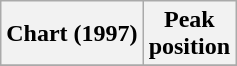<table class="wikitable plainrowheaders">
<tr>
<th>Chart (1997)</th>
<th>Peak<br>position</th>
</tr>
<tr>
</tr>
</table>
